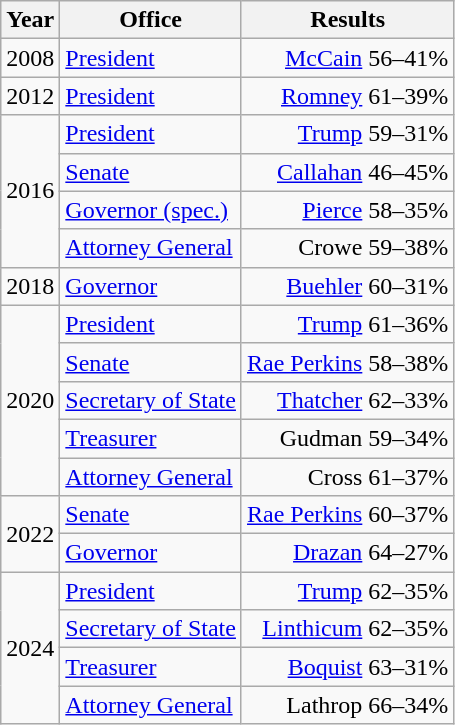<table class=wikitable>
<tr>
<th>Year</th>
<th>Office</th>
<th>Results</th>
</tr>
<tr>
<td>2008</td>
<td><a href='#'>President</a></td>
<td align="right" ><a href='#'>McCain</a> 56–41%</td>
</tr>
<tr>
<td>2012</td>
<td><a href='#'>President</a></td>
<td align="right" ><a href='#'>Romney</a> 61–39%</td>
</tr>
<tr>
<td rowspan=4>2016</td>
<td><a href='#'>President</a></td>
<td align="right" ><a href='#'>Trump</a> 59–31%</td>
</tr>
<tr>
<td><a href='#'>Senate</a></td>
<td align="right" ><a href='#'>Callahan</a> 46–45%</td>
</tr>
<tr>
<td><a href='#'>Governor (spec.)</a></td>
<td align="right" ><a href='#'>Pierce</a> 58–35%</td>
</tr>
<tr>
<td><a href='#'>Attorney General</a></td>
<td align="right" >Crowe 59–38%</td>
</tr>
<tr>
<td>2018</td>
<td><a href='#'>Governor</a></td>
<td align="right" ><a href='#'>Buehler</a> 60–31%</td>
</tr>
<tr>
<td rowspan=5>2020</td>
<td><a href='#'>President</a></td>
<td align="right" ><a href='#'>Trump</a> 61–36%</td>
</tr>
<tr>
<td><a href='#'>Senate</a></td>
<td align="right" ><a href='#'>Rae Perkins</a> 58–38%</td>
</tr>
<tr>
<td><a href='#'>Secretary of State</a></td>
<td align="right" ><a href='#'>Thatcher</a> 62–33%</td>
</tr>
<tr>
<td><a href='#'>Treasurer</a></td>
<td align="right" >Gudman 59–34%</td>
</tr>
<tr>
<td><a href='#'>Attorney General</a></td>
<td align="right" >Cross 61–37%</td>
</tr>
<tr>
<td rowspan=2>2022</td>
<td><a href='#'>Senate</a></td>
<td align="right" ><a href='#'>Rae Perkins</a> 60–37%</td>
</tr>
<tr>
<td><a href='#'>Governor</a></td>
<td align="right" ><a href='#'>Drazan</a> 64–27%</td>
</tr>
<tr>
<td rowspan=4>2024</td>
<td><a href='#'>President</a></td>
<td align="right" ><a href='#'>Trump</a> 62–35%</td>
</tr>
<tr>
<td><a href='#'>Secretary of State</a></td>
<td align="right" ><a href='#'>Linthicum</a> 62–35%</td>
</tr>
<tr>
<td><a href='#'>Treasurer</a></td>
<td align="right" ><a href='#'>Boquist</a> 63–31%</td>
</tr>
<tr>
<td><a href='#'>Attorney General</a></td>
<td align="right" >Lathrop 66–34%</td>
</tr>
</table>
